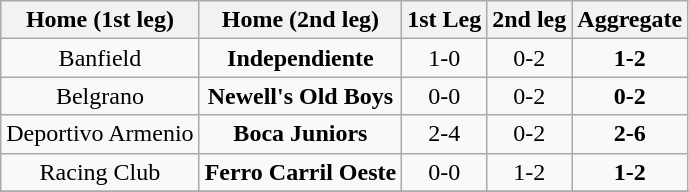<table class="wikitable" style="text-align: center;">
<tr>
<th>Home (1st leg)</th>
<th>Home (2nd leg)</th>
<th>1st Leg</th>
<th>2nd leg</th>
<th>Aggregate</th>
</tr>
<tr>
<td>Banfield</td>
<td><strong>Independiente</strong></td>
<td>1-0</td>
<td>0-2</td>
<td><strong>1-2</strong></td>
</tr>
<tr>
<td>Belgrano</td>
<td><strong>Newell's Old Boys</strong></td>
<td>0-0</td>
<td>0-2</td>
<td><strong>0-2</strong></td>
</tr>
<tr>
<td>Deportivo Armenio</td>
<td><strong>Boca Juniors</strong></td>
<td>2-4</td>
<td>0-2</td>
<td><strong>2-6</strong></td>
</tr>
<tr>
<td>Racing Club</td>
<td><strong>Ferro Carril Oeste</strong></td>
<td>0-0</td>
<td>1-2</td>
<td><strong>1-2</strong></td>
</tr>
<tr>
</tr>
</table>
